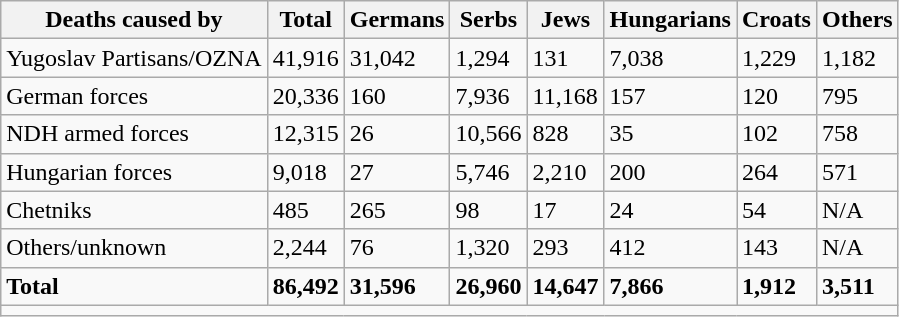<table class="wikitable sortable">
<tr>
<th>Deaths caused by</th>
<th data-sort-type=number>Total</th>
<th>Germans</th>
<th>Serbs</th>
<th>Jews</th>
<th>Hungarians</th>
<th>Croats</th>
<th>Others</th>
</tr>
<tr>
<td>Yugoslav Partisans/OZNA</td>
<td>41,916</td>
<td>31,042</td>
<td>1,294</td>
<td>131</td>
<td>7,038</td>
<td>1,229</td>
<td>1,182</td>
</tr>
<tr>
<td>German forces</td>
<td>20,336</td>
<td>160</td>
<td>7,936</td>
<td>11,168</td>
<td>157</td>
<td>120</td>
<td>795</td>
</tr>
<tr>
<td>NDH armed forces</td>
<td>12,315</td>
<td>26</td>
<td>10,566</td>
<td>828</td>
<td>35</td>
<td>102</td>
<td>758</td>
</tr>
<tr>
<td>Hungarian forces</td>
<td>9,018</td>
<td>27</td>
<td>5,746</td>
<td>2,210</td>
<td>200</td>
<td>264</td>
<td>571</td>
</tr>
<tr>
<td>Chetniks</td>
<td>485</td>
<td>265</td>
<td>98</td>
<td>17</td>
<td>24</td>
<td>54</td>
<td>N/A</td>
</tr>
<tr>
<td>Others/unknown</td>
<td>2,244</td>
<td>76</td>
<td>1,320</td>
<td>293</td>
<td>412</td>
<td>143</td>
<td>N/A</td>
</tr>
<tr class="sortbottom">
<td><strong>Total</strong></td>
<td><strong>86,492</strong></td>
<td><strong>31,596</strong></td>
<td><strong>26,960</strong></td>
<td><strong>14,647</strong></td>
<td><strong>7,866</strong></td>
<td><strong>1,912</strong></td>
<td><strong>3,511</strong></td>
</tr>
<tr class="sortbottom">
<td colspan="8"></td>
</tr>
</table>
